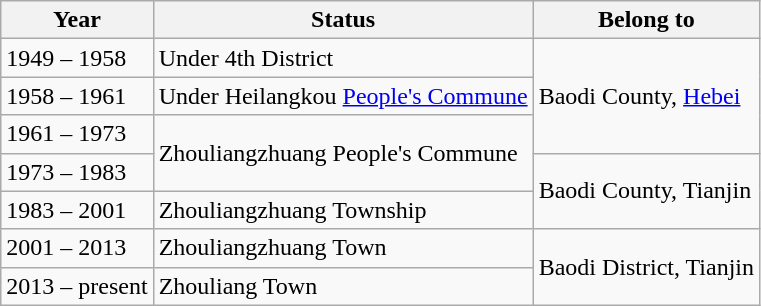<table class="wikitable">
<tr>
<th>Year</th>
<th>Status</th>
<th>Belong to</th>
</tr>
<tr>
<td>1949 – 1958</td>
<td>Under 4th District</td>
<td rowspan="3">Baodi County, <a href='#'>Hebei</a></td>
</tr>
<tr>
<td>1958 – 1961</td>
<td>Under Heilangkou <a href='#'>People's Commune</a></td>
</tr>
<tr>
<td>1961 – 1973</td>
<td rowspan="2">Zhouliangzhuang People's Commune</td>
</tr>
<tr>
<td>1973 – 1983</td>
<td rowspan="2">Baodi County, Tianjin</td>
</tr>
<tr>
<td>1983 – 2001</td>
<td>Zhouliangzhuang Township</td>
</tr>
<tr>
<td>2001 – 2013</td>
<td>Zhouliangzhuang Town</td>
<td rowspan="2">Baodi District, Tianjin</td>
</tr>
<tr>
<td>2013 – present</td>
<td>Zhouliang Town</td>
</tr>
</table>
